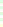<table style="font-size: 85%">
<tr>
<td style="background:#dfd;"></td>
</tr>
<tr>
<td style="background:#dfd;"></td>
</tr>
<tr>
<td style="background:#dfd;"></td>
</tr>
<tr>
<td style="background:#dfd;"></td>
</tr>
<tr>
<td style="background:#ffd;"></td>
</tr>
</table>
